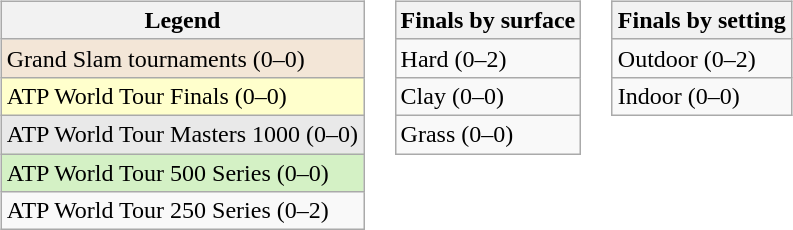<table>
<tr valign="top">
<td><br><table class="wikitable">
<tr>
<th>Legend</th>
</tr>
<tr style="background:#f3e6d7;">
<td>Grand Slam tournaments (0–0)</td>
</tr>
<tr style="background:#ffc;">
<td>ATP World Tour Finals (0–0)</td>
</tr>
<tr style="background:#e9e9e9;">
<td>ATP World Tour Masters 1000 (0–0)</td>
</tr>
<tr style="background:#d4f1c5;">
<td>ATP World Tour 500 Series (0–0)</td>
</tr>
<tr>
<td>ATP World Tour 250 Series (0–2)</td>
</tr>
</table>
</td>
<td><br><table class="wikitable">
<tr>
<th>Finals by surface</th>
</tr>
<tr>
<td>Hard (0–2)</td>
</tr>
<tr>
<td>Clay (0–0)</td>
</tr>
<tr>
<td>Grass (0–0)</td>
</tr>
</table>
</td>
<td><br><table class="wikitable">
<tr>
<th>Finals by setting</th>
</tr>
<tr>
<td>Outdoor (0–2)</td>
</tr>
<tr>
<td>Indoor (0–0)</td>
</tr>
</table>
</td>
</tr>
</table>
